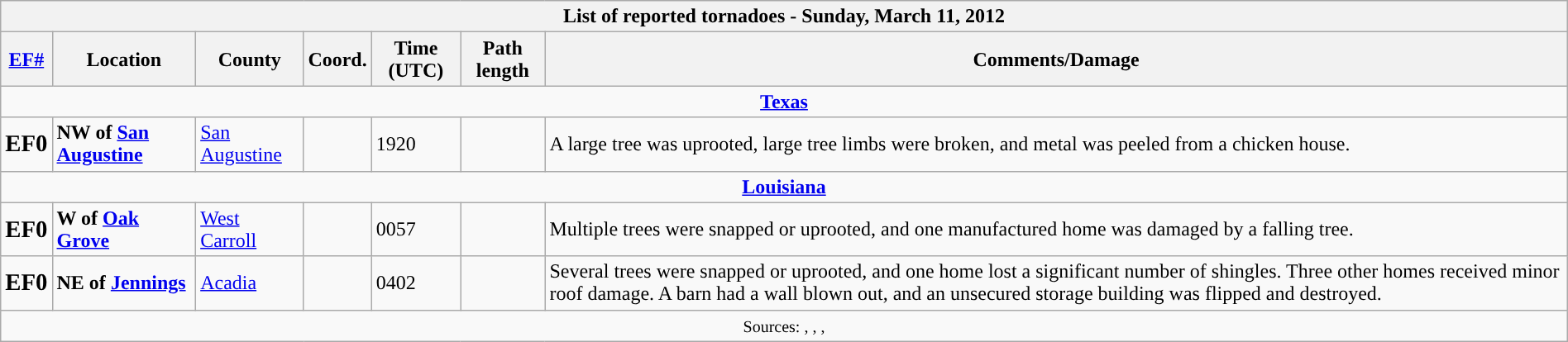<table class="wikitable collapsible" width="100%">
<tr>
<th colspan="7">List of reported tornadoes - Sunday, March 11, 2012</th>
</tr>
<tr>
<th><a href='#'>EF#</a></th>
<th>Location</th>
<th>County</th>
<th>Coord.</th>
<th>Time (UTC)</th>
<th>Path length</th>
<th>Comments/Damage</th>
</tr>
<tr>
<td colspan="7" align=center><strong><a href='#'>Texas</a></strong></td>
</tr>
<tr>
<td><big><strong>EF0</strong></big></td>
<td><strong>NW of <a href='#'>San Augustine</a></strong></td>
<td><a href='#'>San Augustine</a></td>
<td></td>
<td>1920</td>
<td></td>
<td>A large tree was uprooted, large tree limbs were broken, and metal was peeled from a chicken house.</td>
</tr>
<tr>
<td colspan="7" align=center><strong><a href='#'>Louisiana</a></strong></td>
</tr>
<tr>
<td><big><strong>EF0</strong></big></td>
<td><strong>W of <a href='#'>Oak Grove</a></strong></td>
<td><a href='#'>West Carroll</a></td>
<td></td>
<td>0057</td>
<td></td>
<td>Multiple trees were snapped or uprooted, and one manufactured home was damaged by a falling tree.</td>
</tr>
<tr>
<td><big><strong>EF0</strong></big></td>
<td><strong>NE of <a href='#'>Jennings</a></strong></td>
<td><a href='#'>Acadia</a></td>
<td></td>
<td>0402</td>
<td></td>
<td>Several trees were snapped or uprooted, and one home lost a significant number of shingles. Three other homes received minor roof damage. A barn had a wall blown out, and an unsecured storage building was flipped and destroyed.</td>
</tr>
<tr>
<td colspan="7" align=center><small>Sources: , , , </small></td>
</tr>
</table>
